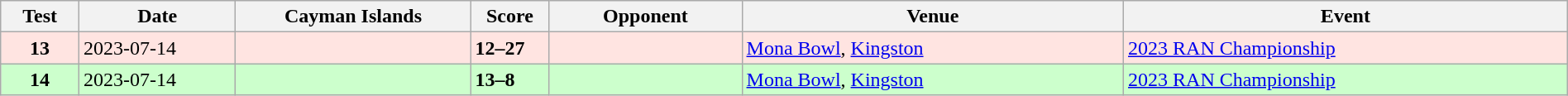<table class="wikitable sortable" style="width:100%">
<tr>
<th style="width:5%">Test</th>
<th style="width:10%">Date</th>
<th style="width:15%">Cayman Islands</th>
<th style="width:5%">Score</th>
<th>Opponent</th>
<th>Venue</th>
<th>Event</th>
</tr>
<tr bgcolor="FFE4E1">
<td align="center"><strong>13</strong></td>
<td>2023-07-14</td>
<td></td>
<td><strong>12–27</strong></td>
<td></td>
<td><a href='#'>Mona Bowl</a>, <a href='#'>Kingston</a></td>
<td><a href='#'>2023 RAN Championship</a></td>
</tr>
<tr bgcolor="#ccffcc">
<td align="center"><strong>14</strong></td>
<td>2023-07-14</td>
<td></td>
<td><strong>13–8</strong></td>
<td></td>
<td><a href='#'>Mona Bowl</a>, <a href='#'>Kingston</a></td>
<td><a href='#'>2023 RAN Championship</a></td>
</tr>
</table>
